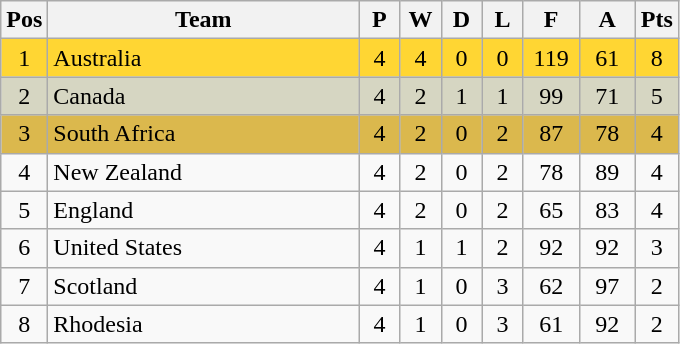<table class="wikitable" style="font-size: 100%">
<tr>
<th width=20>Pos</th>
<th width=200>Team</th>
<th width=20>P</th>
<th width=20>W</th>
<th width=20>D</th>
<th width=20>L</th>
<th width=30>F</th>
<th width=30>A</th>
<th width=20>Pts</th>
</tr>
<tr align=center style="background: #FFD633;">
<td>1</td>
<td align="left"> Australia</td>
<td>4</td>
<td>4</td>
<td>0</td>
<td>0</td>
<td>119</td>
<td>61</td>
<td>8</td>
</tr>
<tr align=center style="background: #D6D6C2;">
<td>2</td>
<td align="left"> Canada</td>
<td>4</td>
<td>2</td>
<td>1</td>
<td>1</td>
<td>99</td>
<td>71</td>
<td>5</td>
</tr>
<tr align=center style="background: #DBB84D;">
<td>3</td>
<td align="left"> South Africa</td>
<td>4</td>
<td>2</td>
<td>0</td>
<td>2</td>
<td>87</td>
<td>78</td>
<td>4</td>
</tr>
<tr align=center>
<td>4</td>
<td align="left"> New Zealand</td>
<td>4</td>
<td>2</td>
<td>0</td>
<td>2</td>
<td>78</td>
<td>89</td>
<td>4</td>
</tr>
<tr align=center>
<td>5</td>
<td align="left"> England</td>
<td>4</td>
<td>2</td>
<td>0</td>
<td>2</td>
<td>65</td>
<td>83</td>
<td>4</td>
</tr>
<tr align=center>
<td>6</td>
<td align="left"> United States</td>
<td>4</td>
<td>1</td>
<td>1</td>
<td>2</td>
<td>92</td>
<td>92</td>
<td>3</td>
</tr>
<tr align=center>
<td>7</td>
<td align="left"> Scotland</td>
<td>4</td>
<td>1</td>
<td>0</td>
<td>3</td>
<td>62</td>
<td>97</td>
<td>2</td>
</tr>
<tr align=center>
<td>8</td>
<td align="left"> Rhodesia</td>
<td>4</td>
<td>1</td>
<td>0</td>
<td>3</td>
<td>61</td>
<td>92</td>
<td>2</td>
</tr>
</table>
